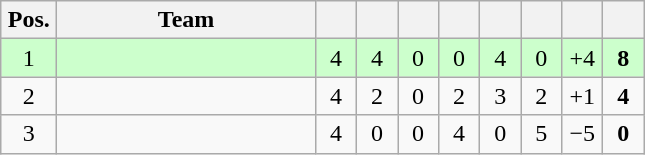<table class="wikitable" style="text-align:center">
<tr>
<th width=30>Pos.</th>
<th width=165>Team</th>
<th width=20></th>
<th width=20></th>
<th width=20></th>
<th width=20></th>
<th width=20></th>
<th width=20></th>
<th width=20></th>
<th width=20></th>
</tr>
<tr style="background:#cfc">
<td>1</td>
<td style="text-align:left"></td>
<td>4</td>
<td>4</td>
<td>0</td>
<td>0</td>
<td>4</td>
<td>0</td>
<td>+4</td>
<td><strong>8</strong></td>
</tr>
<tr>
<td>2</td>
<td style="text-align:left"></td>
<td>4</td>
<td>2</td>
<td>0</td>
<td>2</td>
<td>3</td>
<td>2</td>
<td>+1</td>
<td><strong>4</strong></td>
</tr>
<tr>
<td>3</td>
<td style="text-align:left"></td>
<td>4</td>
<td>0</td>
<td>0</td>
<td>4</td>
<td>0</td>
<td>5</td>
<td>−5</td>
<td><strong>0</strong></td>
</tr>
</table>
